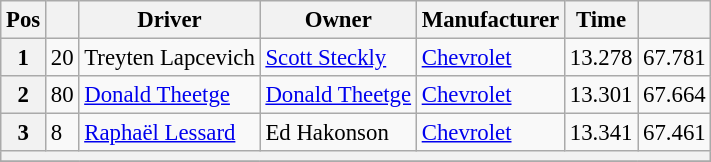<table class="wikitable" style="font-size:95%">
<tr>
<th>Pos</th>
<th></th>
<th>Driver</th>
<th>Owner</th>
<th>Manufacturer</th>
<th>Time</th>
<th></th>
</tr>
<tr>
<th>1</th>
<td>20</td>
<td>Treyten Lapcevich</td>
<td><a href='#'>Scott Steckly</a></td>
<td><a href='#'>Chevrolet</a></td>
<td>13.278</td>
<td>67.781</td>
</tr>
<tr>
<th>2</th>
<td>80</td>
<td><a href='#'>Donald Theetge</a></td>
<td><a href='#'>Donald Theetge</a></td>
<td><a href='#'>Chevrolet</a></td>
<td>13.301</td>
<td>67.664</td>
</tr>
<tr>
<th>3</th>
<td>8</td>
<td><a href='#'>Raphaël Lessard</a></td>
<td>Ed Hakonson</td>
<td><a href='#'>Chevrolet</a></td>
<td>13.341</td>
<td>67.461</td>
</tr>
<tr>
<th colspan="7"></th>
</tr>
<tr>
</tr>
</table>
